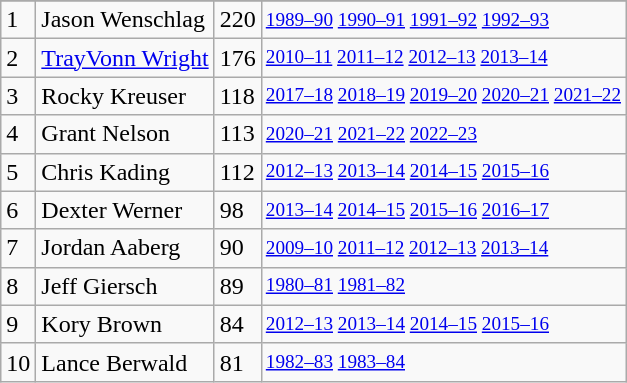<table class="wikitable">
<tr>
</tr>
<tr>
<td>1</td>
<td>Jason Wenschlag</td>
<td>220</td>
<td style="font-size:80%;"><a href='#'>1989–90</a> <a href='#'>1990–91</a> <a href='#'>1991–92</a> <a href='#'>1992–93</a></td>
</tr>
<tr>
<td>2</td>
<td><a href='#'>TrayVonn Wright</a></td>
<td>176</td>
<td style="font-size:80%;"><a href='#'>2010–11</a> <a href='#'>2011–12</a> <a href='#'>2012–13</a> <a href='#'>2013–14</a></td>
</tr>
<tr>
<td>3</td>
<td>Rocky Kreuser</td>
<td>118</td>
<td style="font-size:80%;"><a href='#'>2017–18</a> <a href='#'>2018–19</a> <a href='#'>2019–20</a> <a href='#'>2020–21</a> <a href='#'>2021–22</a></td>
</tr>
<tr>
<td>4</td>
<td>Grant Nelson</td>
<td>113</td>
<td style="font-size:80%;"><a href='#'>2020–21</a> <a href='#'>2021–22</a> <a href='#'>2022–23</a></td>
</tr>
<tr>
<td>5</td>
<td>Chris Kading</td>
<td>112</td>
<td style="font-size:80%;"><a href='#'>2012–13</a> <a href='#'>2013–14</a> <a href='#'>2014–15</a> <a href='#'>2015–16</a></td>
</tr>
<tr>
<td>6</td>
<td>Dexter Werner</td>
<td>98</td>
<td style="font-size:80%;"><a href='#'>2013–14</a> <a href='#'>2014–15</a> <a href='#'>2015–16</a> <a href='#'>2016–17</a></td>
</tr>
<tr>
<td>7</td>
<td>Jordan Aaberg</td>
<td>90</td>
<td style="font-size:80%;"><a href='#'>2009–10</a> <a href='#'>2011–12</a> <a href='#'>2012–13</a> <a href='#'>2013–14</a></td>
</tr>
<tr>
<td>8</td>
<td>Jeff Giersch</td>
<td>89</td>
<td style="font-size:80%;"><a href='#'>1980–81</a> <a href='#'>1981–82</a></td>
</tr>
<tr>
<td>9</td>
<td>Kory Brown</td>
<td>84</td>
<td style="font-size:80%;"><a href='#'>2012–13</a> <a href='#'>2013–14</a> <a href='#'>2014–15</a> <a href='#'>2015–16</a></td>
</tr>
<tr>
<td>10</td>
<td>Lance Berwald</td>
<td>81</td>
<td style="font-size:80%;"><a href='#'>1982–83</a> <a href='#'>1983–84</a></td>
</tr>
</table>
